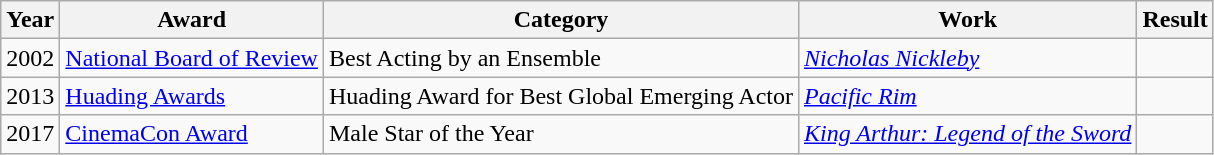<table class="wikitable sortable">
<tr>
<th>Year</th>
<th>Award</th>
<th>Category</th>
<th>Work</th>
<th>Result</th>
</tr>
<tr>
<td>2002</td>
<td><a href='#'>National Board of Review</a></td>
<td>Best Acting by an Ensemble</td>
<td><em><a href='#'>Nicholas Nickleby</a></em></td>
<td></td>
</tr>
<tr>
<td>2013</td>
<td><a href='#'>Huading Awards</a></td>
<td>Huading Award for Best Global Emerging Actor</td>
<td><em><a href='#'>Pacific Rim</a></em></td>
<td></td>
</tr>
<tr>
<td>2017</td>
<td><a href='#'>CinemaCon Award</a></td>
<td>Male Star of the Year</td>
<td><em><a href='#'>King Arthur: Legend of the Sword</a></em></td>
<td></td>
</tr>
</table>
